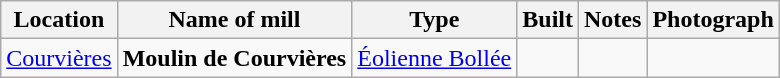<table class="wikitable">
<tr>
<th>Location</th>
<th>Name of mill</th>
<th>Type</th>
<th>Built</th>
<th>Notes</th>
<th>Photograph</th>
</tr>
<tr>
<td><a href='#'>Courvières</a></td>
<td><strong>Moulin de Courvières</strong></td>
<td><a href='#'>Éolienne Bollée</a></td>
<td></td>
<td> </td>
<td></td>
</tr>
</table>
